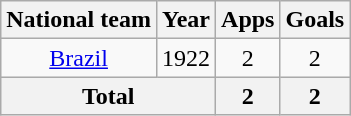<table class="wikitable" style="text-align:center">
<tr>
<th>National team</th>
<th>Year</th>
<th>Apps</th>
<th>Goals</th>
</tr>
<tr>
<td rowspan="1"><a href='#'>Brazil</a></td>
<td>1922</td>
<td>2</td>
<td>2</td>
</tr>
<tr>
<th colspan=2>Total</th>
<th>2</th>
<th>2</th>
</tr>
</table>
